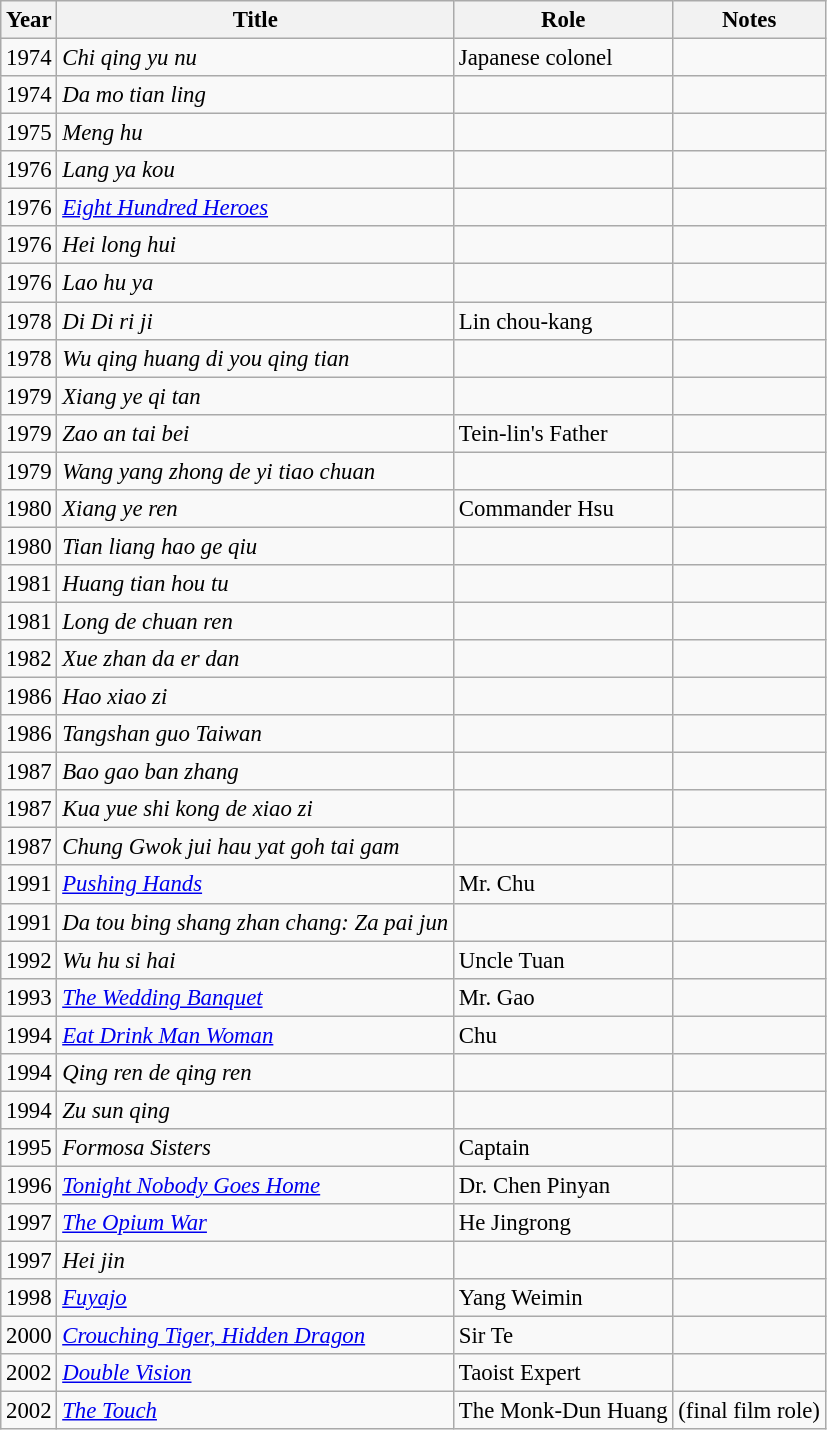<table class="wikitable" style="font-size: 95%;">
<tr>
<th>Year</th>
<th>Title</th>
<th>Role</th>
<th>Notes</th>
</tr>
<tr>
<td>1974</td>
<td><em>Chi qing yu nu</em></td>
<td>Japanese colonel</td>
<td></td>
</tr>
<tr>
<td>1974</td>
<td><em>Da mo tian ling</em></td>
<td></td>
<td></td>
</tr>
<tr>
<td>1975</td>
<td><em>Meng hu</em></td>
<td></td>
<td></td>
</tr>
<tr>
<td>1976</td>
<td><em>Lang ya kou</em></td>
<td></td>
<td></td>
</tr>
<tr>
<td>1976</td>
<td><em><a href='#'>Eight Hundred Heroes</a></em></td>
<td></td>
<td></td>
</tr>
<tr>
<td>1976</td>
<td><em>Hei long hui</em></td>
<td></td>
<td></td>
</tr>
<tr>
<td>1976</td>
<td><em>Lao hu ya</em></td>
<td></td>
<td></td>
</tr>
<tr>
<td>1978</td>
<td><em>Di Di ri ji</em></td>
<td>Lin chou-kang</td>
<td></td>
</tr>
<tr>
<td>1978</td>
<td><em>Wu qing huang di you qing tian</em></td>
<td></td>
<td></td>
</tr>
<tr>
<td>1979</td>
<td><em>Xiang ye qi tan</em></td>
<td></td>
<td></td>
</tr>
<tr>
<td>1979</td>
<td><em>Zao an tai bei</em></td>
<td>Tein-lin's Father</td>
<td></td>
</tr>
<tr>
<td>1979</td>
<td><em>Wang yang zhong de yi tiao chuan</em></td>
<td></td>
<td></td>
</tr>
<tr>
<td>1980</td>
<td><em>Xiang ye ren</em></td>
<td>Commander Hsu</td>
<td></td>
</tr>
<tr>
<td>1980</td>
<td><em>Tian liang hao ge qiu</em></td>
<td></td>
<td></td>
</tr>
<tr>
<td>1981</td>
<td><em>Huang tian hou tu</em></td>
<td></td>
<td></td>
</tr>
<tr>
<td>1981</td>
<td><em>Long de chuan ren</em></td>
<td></td>
<td></td>
</tr>
<tr>
<td>1982</td>
<td><em>Xue zhan da er dan</em></td>
<td></td>
<td></td>
</tr>
<tr>
<td>1986</td>
<td><em>Hao xiao zi</em></td>
<td></td>
<td></td>
</tr>
<tr>
<td>1986</td>
<td><em>Tangshan guo Taiwan</em></td>
<td></td>
<td></td>
</tr>
<tr>
<td>1987</td>
<td><em>Bao gao ban zhang</em></td>
<td></td>
<td></td>
</tr>
<tr>
<td>1987</td>
<td><em>Kua yue shi kong de xiao zi</em></td>
<td></td>
<td></td>
</tr>
<tr>
<td>1987</td>
<td><em>Chung Gwok jui hau yat goh tai gam</em></td>
<td></td>
<td></td>
</tr>
<tr>
<td>1991</td>
<td><em><a href='#'>Pushing Hands</a></em></td>
<td>Mr. Chu</td>
<td></td>
</tr>
<tr>
<td>1991</td>
<td><em>Da tou bing shang zhan chang: Za pai jun</em></td>
<td></td>
<td></td>
</tr>
<tr>
<td>1992</td>
<td><em>Wu hu si hai</em></td>
<td>Uncle Tuan</td>
<td></td>
</tr>
<tr>
<td>1993</td>
<td><em><a href='#'>The Wedding Banquet</a></em></td>
<td>Mr. Gao</td>
<td></td>
</tr>
<tr>
<td>1994</td>
<td><em><a href='#'>Eat Drink Man Woman</a></em></td>
<td>Chu</td>
<td></td>
</tr>
<tr>
<td>1994</td>
<td><em>Qing ren de qing ren</em></td>
<td></td>
<td></td>
</tr>
<tr>
<td>1994</td>
<td><em>Zu sun qing</em></td>
<td></td>
<td></td>
</tr>
<tr>
<td>1995</td>
<td><em>Formosa Sisters</em></td>
<td>Captain</td>
<td></td>
</tr>
<tr>
<td>1996</td>
<td><em><a href='#'>Tonight Nobody Goes Home</a></em></td>
<td>Dr. Chen Pinyan</td>
<td></td>
</tr>
<tr>
<td>1997</td>
<td><em><a href='#'>The Opium War</a></em></td>
<td>He Jingrong</td>
<td></td>
</tr>
<tr>
<td>1997</td>
<td><em>Hei jin</em></td>
<td></td>
<td></td>
</tr>
<tr>
<td>1998</td>
<td><em><a href='#'>Fuyajo</a></em></td>
<td>Yang Weimin</td>
<td></td>
</tr>
<tr>
<td>2000</td>
<td><em><a href='#'>Crouching Tiger, Hidden Dragon</a></em></td>
<td>Sir Te</td>
<td></td>
</tr>
<tr>
<td>2002</td>
<td><em><a href='#'>Double Vision</a></em></td>
<td>Taoist Expert</td>
<td></td>
</tr>
<tr>
<td>2002</td>
<td><em><a href='#'>The Touch</a></em></td>
<td>The Monk-Dun Huang</td>
<td>(final film role)</td>
</tr>
</table>
